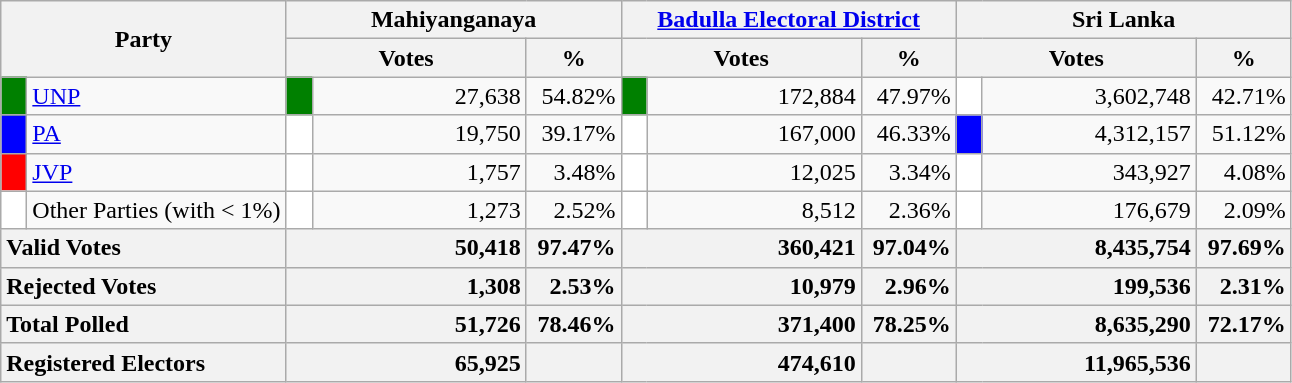<table class="wikitable">
<tr>
<th colspan="2" width="144px"rowspan="2">Party</th>
<th colspan="3" width="216px">Mahiyanganaya</th>
<th colspan="3" width="216px"><a href='#'>Badulla Electoral District</a></th>
<th colspan="3" width="216px">Sri Lanka</th>
</tr>
<tr>
<th colspan="2" width="144px">Votes</th>
<th>%</th>
<th colspan="2" width="144px">Votes</th>
<th>%</th>
<th colspan="2" width="144px">Votes</th>
<th>%</th>
</tr>
<tr>
<td style="background-color:green;" width="10px"></td>
<td style="text-align:left;"><a href='#'>UNP</a></td>
<td style="background-color:green;" width="10px"></td>
<td style="text-align:right;">27,638</td>
<td style="text-align:right;">54.82%</td>
<td style="background-color:green;" width="10px"></td>
<td style="text-align:right;">172,884</td>
<td style="text-align:right;">47.97%</td>
<td style="background-color:white;" width="10px"></td>
<td style="text-align:right;">3,602,748</td>
<td style="text-align:right;">42.71%</td>
</tr>
<tr>
<td style="background-color:blue;" width="10px"></td>
<td style="text-align:left;"><a href='#'>PA</a></td>
<td style="background-color:white;" width="10px"></td>
<td style="text-align:right;">19,750</td>
<td style="text-align:right;">39.17%</td>
<td style="background-color:white;" width="10px"></td>
<td style="text-align:right;">167,000</td>
<td style="text-align:right;">46.33%</td>
<td style="background-color:blue;" width="10px"></td>
<td style="text-align:right;">4,312,157</td>
<td style="text-align:right;">51.12%</td>
</tr>
<tr>
<td style="background-color:red;" width="10px"></td>
<td style="text-align:left;"><a href='#'>JVP</a></td>
<td style="background-color:white;" width="10px"></td>
<td style="text-align:right;">1,757</td>
<td style="text-align:right;">3.48%</td>
<td style="background-color:white;" width="10px"></td>
<td style="text-align:right;">12,025</td>
<td style="text-align:right;">3.34%</td>
<td style="background-color:white;" width="10px"></td>
<td style="text-align:right;">343,927</td>
<td style="text-align:right;">4.08%</td>
</tr>
<tr>
<td style="background-color:white;" width="10px"></td>
<td style="text-align:left;">Other Parties (with < 1%)</td>
<td style="background-color:white;" width="10px"></td>
<td style="text-align:right;">1,273</td>
<td style="text-align:right;">2.52%</td>
<td style="background-color:white;" width="10px"></td>
<td style="text-align:right;">8,512</td>
<td style="text-align:right;">2.36%</td>
<td style="background-color:white;" width="10px"></td>
<td style="text-align:right;">176,679</td>
<td style="text-align:right;">2.09%</td>
</tr>
<tr>
<th colspan="2" width="144px"style="text-align:left;">Valid Votes</th>
<th style="text-align:right;"colspan="2" width="144px">50,418</th>
<th style="text-align:right;">97.47%</th>
<th style="text-align:right;"colspan="2" width="144px">360,421</th>
<th style="text-align:right;">97.04%</th>
<th style="text-align:right;"colspan="2" width="144px">8,435,754</th>
<th style="text-align:right;">97.69%</th>
</tr>
<tr>
<th colspan="2" width="144px"style="text-align:left;">Rejected Votes</th>
<th style="text-align:right;"colspan="2" width="144px">1,308</th>
<th style="text-align:right;">2.53%</th>
<th style="text-align:right;"colspan="2" width="144px">10,979</th>
<th style="text-align:right;">2.96%</th>
<th style="text-align:right;"colspan="2" width="144px">199,536</th>
<th style="text-align:right;">2.31%</th>
</tr>
<tr>
<th colspan="2" width="144px"style="text-align:left;">Total Polled</th>
<th style="text-align:right;"colspan="2" width="144px">51,726</th>
<th style="text-align:right;">78.46%</th>
<th style="text-align:right;"colspan="2" width="144px">371,400</th>
<th style="text-align:right;">78.25%</th>
<th style="text-align:right;"colspan="2" width="144px">8,635,290</th>
<th style="text-align:right;">72.17%</th>
</tr>
<tr>
<th colspan="2" width="144px"style="text-align:left;">Registered Electors</th>
<th style="text-align:right;"colspan="2" width="144px">65,925</th>
<th></th>
<th style="text-align:right;"colspan="2" width="144px">474,610</th>
<th></th>
<th style="text-align:right;"colspan="2" width="144px">11,965,536</th>
<th></th>
</tr>
</table>
